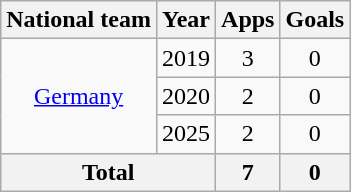<table class="wikitable" style="text-align:center">
<tr>
<th>National team</th>
<th>Year</th>
<th>Apps</th>
<th>Goals</th>
</tr>
<tr>
<td rowspan="3"><a href='#'>Germany</a></td>
<td>2019</td>
<td>3</td>
<td>0</td>
</tr>
<tr>
<td>2020</td>
<td>2</td>
<td>0</td>
</tr>
<tr>
<td>2025</td>
<td>2</td>
<td>0</td>
</tr>
<tr>
<th colspan="2">Total</th>
<th>7</th>
<th>0</th>
</tr>
</table>
